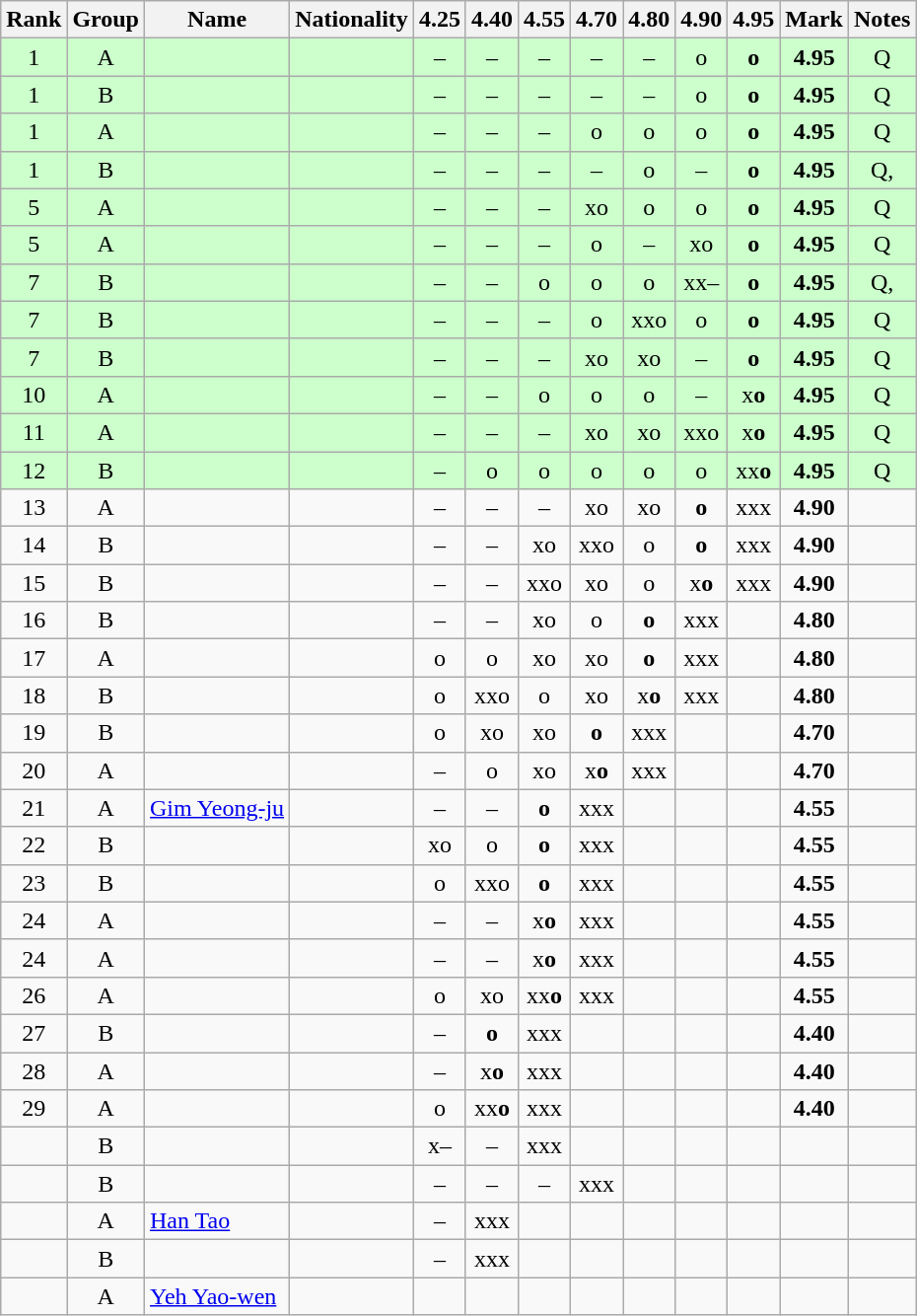<table class="wikitable sortable" style="text-align:center">
<tr>
<th>Rank</th>
<th>Group</th>
<th>Name</th>
<th>Nationality</th>
<th>4.25</th>
<th>4.40</th>
<th>4.55</th>
<th>4.70</th>
<th>4.80</th>
<th>4.90</th>
<th>4.95</th>
<th>Mark</th>
<th>Notes</th>
</tr>
<tr bgcolor=ccffcc>
<td>1</td>
<td>A</td>
<td align=left></td>
<td align=left></td>
<td>–</td>
<td>–</td>
<td>–</td>
<td>–</td>
<td>–</td>
<td>o</td>
<td><strong>o</strong></td>
<td><strong>4.95</strong></td>
<td>Q</td>
</tr>
<tr bgcolor=ccffcc>
<td>1</td>
<td>B</td>
<td align=left></td>
<td align=left></td>
<td>–</td>
<td>–</td>
<td>–</td>
<td>–</td>
<td>–</td>
<td>o</td>
<td><strong>o</strong></td>
<td><strong>4.95</strong></td>
<td>Q</td>
</tr>
<tr bgcolor=ccffcc>
<td>1</td>
<td>A</td>
<td align=left></td>
<td align=left></td>
<td>–</td>
<td>–</td>
<td>–</td>
<td>o</td>
<td>o</td>
<td>o</td>
<td><strong>o</strong></td>
<td><strong>4.95</strong></td>
<td>Q</td>
</tr>
<tr bgcolor=ccffcc>
<td>1</td>
<td>B</td>
<td align=left></td>
<td align=left></td>
<td>–</td>
<td>–</td>
<td>–</td>
<td>–</td>
<td>o</td>
<td>–</td>
<td><strong>o</strong></td>
<td><strong>4.95</strong></td>
<td>Q, </td>
</tr>
<tr bgcolor=ccffcc>
<td>5</td>
<td>A</td>
<td align=left></td>
<td align=left></td>
<td>–</td>
<td>–</td>
<td>–</td>
<td>xo</td>
<td>o</td>
<td>o</td>
<td><strong>o</strong></td>
<td><strong>4.95</strong></td>
<td>Q</td>
</tr>
<tr bgcolor=ccffcc>
<td>5</td>
<td>A</td>
<td align=left></td>
<td align=left></td>
<td>–</td>
<td>–</td>
<td>–</td>
<td>o</td>
<td>–</td>
<td>xo</td>
<td><strong>o</strong></td>
<td><strong>4.95</strong></td>
<td>Q</td>
</tr>
<tr bgcolor=ccffcc>
<td>7</td>
<td>B</td>
<td align=left></td>
<td align=left></td>
<td>–</td>
<td>–</td>
<td>o</td>
<td>o</td>
<td>o</td>
<td>xx–</td>
<td><strong>o</strong></td>
<td><strong>4.95</strong></td>
<td>Q, </td>
</tr>
<tr bgcolor=ccffcc>
<td>7</td>
<td>B</td>
<td align=left></td>
<td align=left></td>
<td>–</td>
<td>–</td>
<td>–</td>
<td>o</td>
<td>xxo</td>
<td>o</td>
<td><strong>o</strong></td>
<td><strong>4.95</strong></td>
<td>Q</td>
</tr>
<tr bgcolor=ccffcc>
<td>7</td>
<td>B</td>
<td align=left></td>
<td align=left></td>
<td>–</td>
<td>–</td>
<td>–</td>
<td>xo</td>
<td>xo</td>
<td>–</td>
<td><strong>o</strong></td>
<td><strong>4.95</strong></td>
<td>Q</td>
</tr>
<tr bgcolor=ccffcc>
<td>10</td>
<td>A</td>
<td align=left></td>
<td align=left></td>
<td>–</td>
<td>–</td>
<td>o</td>
<td>o</td>
<td>o</td>
<td>–</td>
<td>x<strong>o</strong></td>
<td><strong>4.95</strong></td>
<td>Q</td>
</tr>
<tr bgcolor=ccffcc>
<td>11</td>
<td>A</td>
<td align=left></td>
<td align=left></td>
<td>–</td>
<td>–</td>
<td>–</td>
<td>xo</td>
<td>xo</td>
<td>xxo</td>
<td>x<strong>o</strong></td>
<td><strong>4.95</strong></td>
<td>Q</td>
</tr>
<tr bgcolor=ccffcc>
<td>12</td>
<td>B</td>
<td align=left></td>
<td align=left></td>
<td>–</td>
<td>o</td>
<td>o</td>
<td>o</td>
<td>o</td>
<td>o</td>
<td>xx<strong>o</strong></td>
<td><strong>4.95</strong></td>
<td>Q</td>
</tr>
<tr>
<td>13</td>
<td>A</td>
<td align=left></td>
<td align=left></td>
<td>–</td>
<td>–</td>
<td>–</td>
<td>xo</td>
<td>xo</td>
<td><strong>o</strong></td>
<td>xxx</td>
<td><strong>4.90</strong></td>
<td></td>
</tr>
<tr>
<td>14</td>
<td>B</td>
<td align=left></td>
<td align=left></td>
<td>–</td>
<td>–</td>
<td>xo</td>
<td>xxo</td>
<td>o</td>
<td><strong>o</strong></td>
<td>xxx</td>
<td><strong>4.90</strong></td>
<td></td>
</tr>
<tr>
<td>15</td>
<td>B</td>
<td align=left></td>
<td align=left></td>
<td>–</td>
<td>–</td>
<td>xxo</td>
<td>xo</td>
<td>o</td>
<td>x<strong>o</strong></td>
<td>xxx</td>
<td><strong>4.90</strong></td>
<td></td>
</tr>
<tr>
<td>16</td>
<td>B</td>
<td align=left></td>
<td align=left></td>
<td>–</td>
<td>–</td>
<td>xo</td>
<td>o</td>
<td><strong>o</strong></td>
<td>xxx</td>
<td></td>
<td><strong>4.80</strong></td>
<td></td>
</tr>
<tr>
<td>17</td>
<td>A</td>
<td align=left></td>
<td align=left></td>
<td>o</td>
<td>o</td>
<td>xo</td>
<td>xo</td>
<td><strong>o</strong></td>
<td>xxx</td>
<td></td>
<td><strong>4.80</strong></td>
<td></td>
</tr>
<tr>
<td>18</td>
<td>B</td>
<td align=left></td>
<td align=left></td>
<td>o</td>
<td>xxo</td>
<td>o</td>
<td>xo</td>
<td>x<strong>o</strong></td>
<td>xxx</td>
<td></td>
<td><strong>4.80</strong></td>
<td></td>
</tr>
<tr>
<td>19</td>
<td>B</td>
<td align=left></td>
<td align=left></td>
<td>o</td>
<td>xo</td>
<td>xo</td>
<td><strong>o</strong></td>
<td>xxx</td>
<td></td>
<td></td>
<td><strong>4.70</strong></td>
<td></td>
</tr>
<tr>
<td>20</td>
<td>A</td>
<td align=left></td>
<td align=left></td>
<td>–</td>
<td>o</td>
<td>xo</td>
<td>x<strong>o</strong></td>
<td>xxx</td>
<td></td>
<td></td>
<td><strong>4.70</strong></td>
<td></td>
</tr>
<tr>
<td>21</td>
<td>A</td>
<td align=left><a href='#'>Gim Yeong-ju</a></td>
<td align=left></td>
<td>–</td>
<td>–</td>
<td><strong>o</strong></td>
<td>xxx</td>
<td></td>
<td></td>
<td></td>
<td><strong>4.55</strong></td>
<td></td>
</tr>
<tr>
<td>22</td>
<td>B</td>
<td align=left></td>
<td align=left></td>
<td>xo</td>
<td>o</td>
<td><strong>o</strong></td>
<td>xxx</td>
<td></td>
<td></td>
<td></td>
<td><strong>4.55</strong></td>
<td></td>
</tr>
<tr>
<td>23</td>
<td>B</td>
<td align=left></td>
<td align=left></td>
<td>o</td>
<td>xxo</td>
<td><strong>o</strong></td>
<td>xxx</td>
<td></td>
<td></td>
<td></td>
<td><strong>4.55</strong></td>
<td></td>
</tr>
<tr>
<td>24</td>
<td>A</td>
<td align=left></td>
<td align=left></td>
<td>–</td>
<td>–</td>
<td>x<strong>o</strong></td>
<td>xxx</td>
<td></td>
<td></td>
<td></td>
<td><strong>4.55</strong></td>
<td></td>
</tr>
<tr>
<td>24</td>
<td>A</td>
<td align=left></td>
<td align=left></td>
<td>–</td>
<td>–</td>
<td>x<strong>o</strong></td>
<td>xxx</td>
<td></td>
<td></td>
<td></td>
<td><strong>4.55</strong></td>
<td></td>
</tr>
<tr>
<td>26</td>
<td>A</td>
<td align=left></td>
<td align=left></td>
<td>o</td>
<td>xo</td>
<td>xx<strong>o</strong></td>
<td>xxx</td>
<td></td>
<td></td>
<td></td>
<td><strong>4.55</strong></td>
<td></td>
</tr>
<tr>
<td>27</td>
<td>B</td>
<td align=left></td>
<td align=left></td>
<td>–</td>
<td><strong>o</strong></td>
<td>xxx</td>
<td></td>
<td></td>
<td></td>
<td></td>
<td><strong>4.40</strong></td>
<td></td>
</tr>
<tr>
<td>28</td>
<td>A</td>
<td align=left></td>
<td align=left></td>
<td>–</td>
<td>x<strong>o</strong></td>
<td>xxx</td>
<td></td>
<td></td>
<td></td>
<td></td>
<td><strong>4.40</strong></td>
<td></td>
</tr>
<tr>
<td>29</td>
<td>A</td>
<td align=left></td>
<td align=left></td>
<td>o</td>
<td>xx<strong>o</strong></td>
<td>xxx</td>
<td></td>
<td></td>
<td></td>
<td></td>
<td><strong>4.40</strong></td>
<td></td>
</tr>
<tr>
<td></td>
<td>B</td>
<td align=left></td>
<td align=left></td>
<td>x–</td>
<td>–</td>
<td>xxx</td>
<td></td>
<td></td>
<td></td>
<td></td>
<td><strong></strong></td>
<td></td>
</tr>
<tr>
<td></td>
<td>B</td>
<td align=left></td>
<td align=left></td>
<td>–</td>
<td>–</td>
<td>–</td>
<td>xxx</td>
<td></td>
<td></td>
<td></td>
<td><strong></strong></td>
<td></td>
</tr>
<tr>
<td></td>
<td>A</td>
<td align=left><a href='#'>Han Tao</a></td>
<td align=left></td>
<td>–</td>
<td>xxx</td>
<td></td>
<td></td>
<td></td>
<td></td>
<td></td>
<td><strong></strong></td>
<td></td>
</tr>
<tr>
<td></td>
<td>B</td>
<td align=left></td>
<td align=left></td>
<td>–</td>
<td>xxx</td>
<td></td>
<td></td>
<td></td>
<td></td>
<td></td>
<td><strong></strong></td>
<td></td>
</tr>
<tr>
<td></td>
<td>A</td>
<td align=left><a href='#'>Yeh Yao-wen</a></td>
<td align=left></td>
<td></td>
<td></td>
<td></td>
<td></td>
<td></td>
<td></td>
<td></td>
<td><strong></strong></td>
<td></td>
</tr>
</table>
